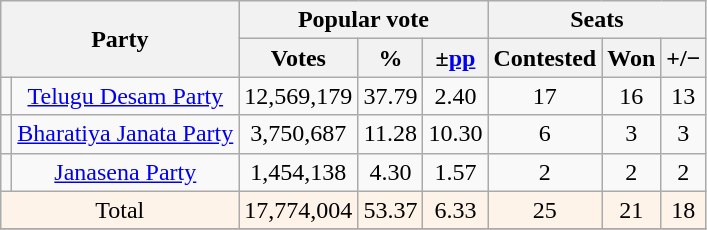<table class="wikitable sortable" style="text-align:center;">
<tr>
<th colspan="2" rowspan="2">Party</th>
<th colspan="3">Popular vote</th>
<th colspan="3">Seats</th>
</tr>
<tr>
<th>Votes</th>
<th>%</th>
<th>±<a href='#'>pp</a></th>
<th>Contested</th>
<th>Won</th>
<th><strong>+/−</strong></th>
</tr>
<tr>
<td></td>
<td><a href='#'>Telugu Desam Party</a></td>
<td>12,569,179</td>
<td>37.79</td>
<td> 2.40</td>
<td>17</td>
<td>16</td>
<td> 13</td>
</tr>
<tr>
<td></td>
<td><a href='#'>Bharatiya Janata Party</a></td>
<td>3,750,687</td>
<td>11.28</td>
<td> 10.30</td>
<td>6</td>
<td>3</td>
<td> 3</td>
</tr>
<tr>
<td></td>
<td><a href='#'>Janasena Party</a></td>
<td>1,454,138</td>
<td>4.30</td>
<td> 1.57</td>
<td>2</td>
<td>2</td>
<td> 2</td>
</tr>
<tr>
<td colspan="2"style="background:#fef3e8">Total</td>
<td style="background:#fef3e8">17,774,004</td>
<td style="background:#fef3e8">53.37</td>
<td style="background:#fef3e8">6.33</td>
<td style="background:#fef3e8">25</td>
<td style="background:#fef3e8">21</td>
<td style="background:#fef3e8">18</td>
</tr>
<tr>
</tr>
</table>
